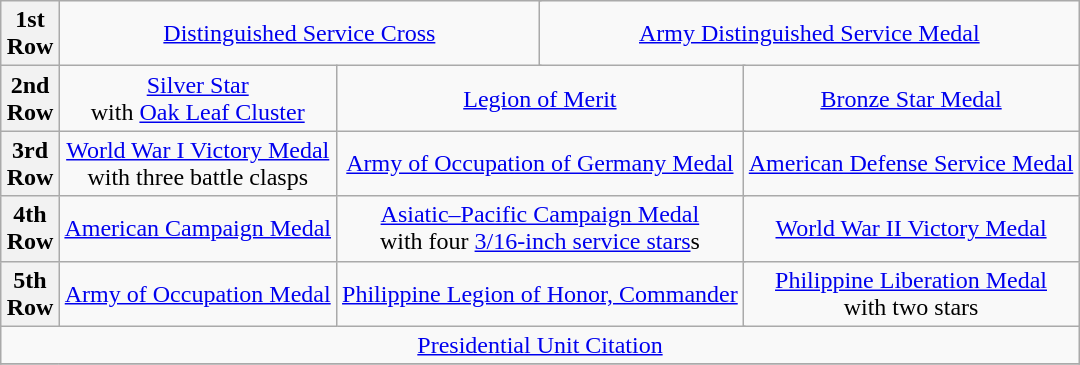<table class="wikitable" style="margin:1em auto; text-align:center;">
<tr>
<th>1st <br>Row</th>
<td colspan="6"><a href='#'>Distinguished Service Cross</a></td>
<td colspan="7"><a href='#'>Army Distinguished Service Medal</a></td>
</tr>
<tr>
<th>2nd <br>Row</th>
<td colspan="4"><a href='#'>Silver Star</a> <br>with <a href='#'>Oak Leaf Cluster</a></td>
<td colspan="4"><a href='#'>Legion of Merit</a></td>
<td colspan="4"><a href='#'>Bronze Star Medal</a></td>
</tr>
<tr>
<th>3rd <br>Row</th>
<td colspan="4"><a href='#'>World War I Victory Medal</a> <br>with three battle clasps</td>
<td colspan="4"><a href='#'>Army of Occupation of Germany Medal</a></td>
<td colspan="4"><a href='#'>American Defense Service Medal</a></td>
</tr>
<tr>
<th>4th <br>Row</th>
<td colspan="4"><a href='#'>American Campaign Medal</a></td>
<td colspan="4"><a href='#'>Asiatic–Pacific Campaign Medal</a><br> with four <a href='#'>3/16-inch service stars</a>s</td>
<td colspan="4"><a href='#'>World War II Victory Medal</a></td>
</tr>
<tr>
<th>5th <br>Row</th>
<td colspan="4"><a href='#'>Army of Occupation Medal</a></td>
<td colspan="4"><a href='#'>Philippine Legion of Honor, Commander</a></td>
<td colspan="4"><a href='#'>Philippine Liberation Medal</a> <br> with two stars</td>
</tr>
<tr>
<td colspan="19"><a href='#'>Presidential Unit Citation</a></td>
</tr>
<tr>
</tr>
</table>
